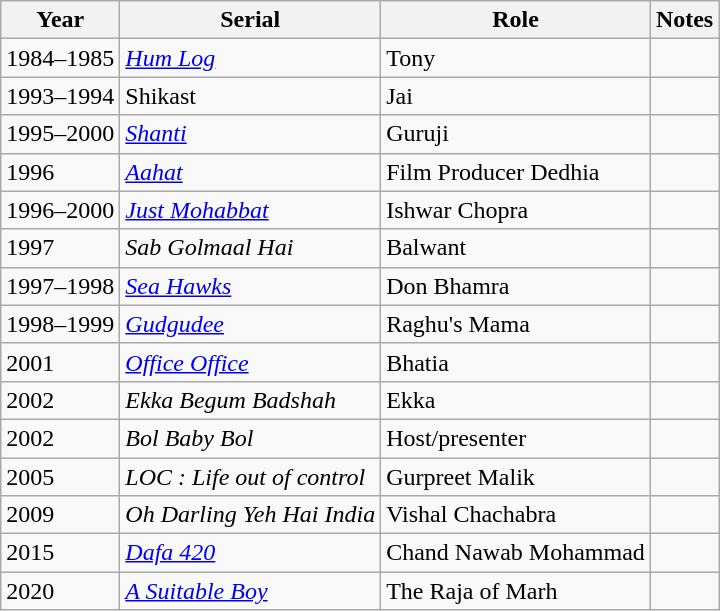<table class="wikitable sortable">
<tr>
<th>Year</th>
<th>Serial</th>
<th>Role</th>
<th>Notes</th>
</tr>
<tr>
<td>1984–1985</td>
<td><em><a href='#'>Hum Log</a></em></td>
<td>Tony</td>
<td></td>
</tr>
<tr>
<td>1993–1994</td>
<td>Shikast</td>
<td>Jai</td>
<td></td>
</tr>
<tr>
<td>1995–2000</td>
<td><em><a href='#'>Shanti</a></em></td>
<td>Guruji</td>
<td></td>
</tr>
<tr>
<td>1996</td>
<td><em><a href='#'>Aahat</a></em></td>
<td>Film Producer Dedhia</td>
<td></td>
</tr>
<tr>
<td>1996–2000</td>
<td><em><a href='#'>Just Mohabbat</a></em></td>
<td>Ishwar Chopra</td>
<td></td>
</tr>
<tr>
<td>1997</td>
<td><em>Sab Golmaal Hai</em></td>
<td>Balwant</td>
<td></td>
</tr>
<tr>
<td>1997–1998</td>
<td><em><a href='#'>Sea Hawks</a></em></td>
<td>Don Bhamra</td>
<td></td>
</tr>
<tr>
<td>1998–1999</td>
<td><em><a href='#'>Gudgudee</a></em></td>
<td>Raghu's Mama</td>
<td></td>
</tr>
<tr>
<td>2001</td>
<td><em><a href='#'>Office Office</a></em></td>
<td>Bhatia</td>
<td></td>
</tr>
<tr>
<td>2002</td>
<td><em>Ekka Begum Badshah</em></td>
<td>Ekka</td>
<td></td>
</tr>
<tr>
<td>2002</td>
<td><em>Bol Baby Bol</em></td>
<td>Host/presenter</td>
<td></td>
</tr>
<tr>
<td>2005</td>
<td><em>LOC : Life out of control</em></td>
<td>Gurpreet Malik</td>
<td></td>
</tr>
<tr>
<td>2009</td>
<td><em>Oh Darling Yeh Hai India</em></td>
<td>Vishal Chachabra</td>
<td></td>
</tr>
<tr>
<td>2015</td>
<td><em><a href='#'>Dafa 420</a></em></td>
<td>Chand Nawab Mohammad</td>
<td></td>
</tr>
<tr>
<td>2020</td>
<td><em><a href='#'>A Suitable Boy</a></em></td>
<td>The Raja of Marh</td>
<td></td>
</tr>
</table>
